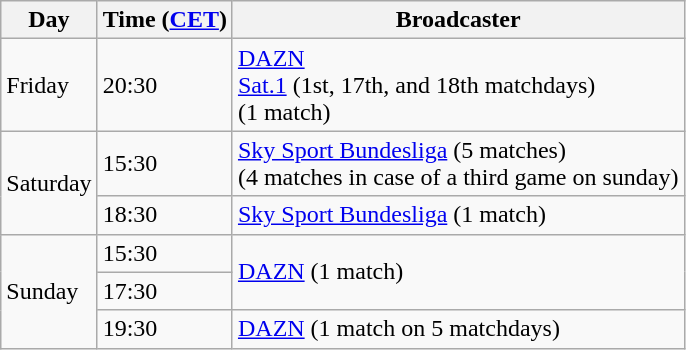<table class="wikitable">
<tr>
<th>Day</th>
<th>Time (<a href='#'>CET</a>)</th>
<th>Broadcaster</th>
</tr>
<tr>
<td>Friday</td>
<td>20:30</td>
<td><a href='#'>DAZN</a><br><a href='#'>Sat.1</a> (1st, 17th, and 18th matchdays)<br>(1 match)</td>
</tr>
<tr>
<td rowspan="2">Saturday</td>
<td>15:30</td>
<td><a href='#'>Sky Sport Bundesliga</a> (5 matches)<br>(4 matches in case of a third game on sunday)</td>
</tr>
<tr>
<td>18:30</td>
<td><a href='#'>Sky Sport Bundesliga</a> (1 match)</td>
</tr>
<tr>
<td rowspan="3">Sunday</td>
<td>15:30</td>
<td rowspan="2"><a href='#'>DAZN</a> (1 match)</td>
</tr>
<tr>
<td>17:30</td>
</tr>
<tr>
<td>19:30</td>
<td><a href='#'>DAZN</a> (1 match on 5 matchdays)</td>
</tr>
</table>
